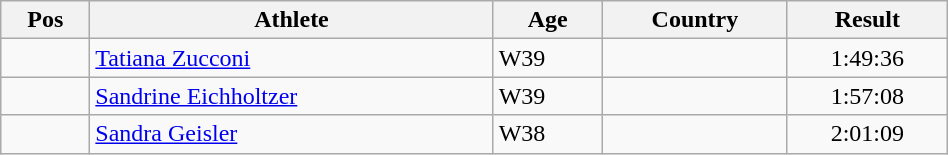<table class="wikitable"  style="text-align:center; width:50%;">
<tr>
<th>Pos</th>
<th>Athlete</th>
<th>Age</th>
<th>Country</th>
<th>Result</th>
</tr>
<tr>
<td align=center></td>
<td align=left><a href='#'>Tatiana Zucconi</a></td>
<td align=left>W39</td>
<td align=left></td>
<td>1:49:36</td>
</tr>
<tr>
<td align=center></td>
<td align=left><a href='#'>Sandrine Eichholtzer</a></td>
<td align=left>W39</td>
<td align=left></td>
<td>1:57:08</td>
</tr>
<tr>
<td align=center></td>
<td align=left><a href='#'>Sandra Geisler</a></td>
<td align=left>W38</td>
<td align=left></td>
<td>2:01:09</td>
</tr>
</table>
